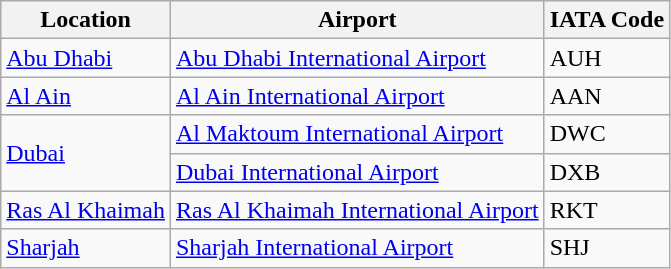<table class="wikitable">
<tr>
<th>Location</th>
<th>Airport</th>
<th>IATA Code</th>
</tr>
<tr>
<td><a href='#'>Abu Dhabi</a></td>
<td><a href='#'>Abu Dhabi International Airport</a></td>
<td>AUH</td>
</tr>
<tr>
<td><a href='#'>Al Ain</a></td>
<td><a href='#'>Al Ain International Airport</a></td>
<td>AAN</td>
</tr>
<tr>
<td rowspan=2><a href='#'>Dubai</a></td>
<td><a href='#'>Al Maktoum International Airport</a></td>
<td>DWC</td>
</tr>
<tr>
<td><a href='#'>Dubai International Airport</a></td>
<td>DXB</td>
</tr>
<tr>
<td><a href='#'>Ras Al Khaimah</a></td>
<td><a href='#'>Ras Al Khaimah International Airport</a></td>
<td>RKT</td>
</tr>
<tr>
<td><a href='#'>Sharjah</a></td>
<td><a href='#'>Sharjah International Airport</a></td>
<td>SHJ</td>
</tr>
</table>
